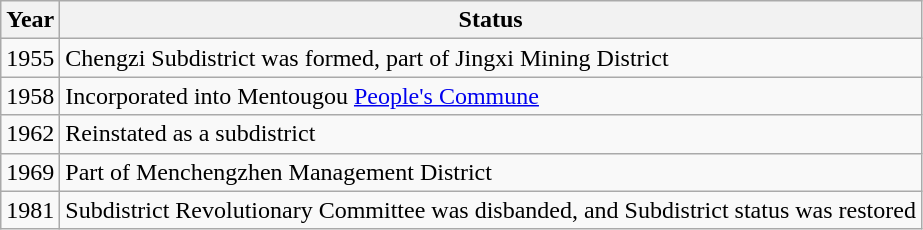<table class="wikitable">
<tr>
<th>Year</th>
<th>Status</th>
</tr>
<tr>
<td>1955</td>
<td>Chengzi Subdistrict was formed, part of Jingxi Mining District</td>
</tr>
<tr>
<td>1958</td>
<td>Incorporated into Mentougou <a href='#'>People's Commune</a></td>
</tr>
<tr>
<td>1962</td>
<td>Reinstated as a subdistrict</td>
</tr>
<tr>
<td>1969</td>
<td>Part of Menchengzhen Management District</td>
</tr>
<tr>
<td>1981</td>
<td>Subdistrict Revolutionary Committee was disbanded, and Subdistrict status was restored</td>
</tr>
</table>
